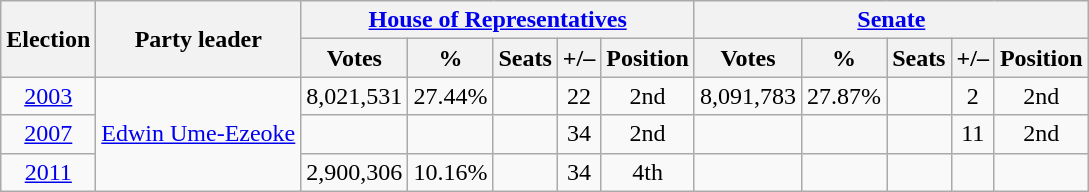<table class="wikitable" style="text-align:center">
<tr>
<th rowspan="2">Election</th>
<th rowspan="2">Party leader</th>
<th colspan="5"><a href='#'>House of Representatives</a></th>
<th colspan="5"><a href='#'>Senate</a></th>
</tr>
<tr>
<th>Votes</th>
<th>%</th>
<th>Seats</th>
<th>+/–</th>
<th>Position</th>
<th>Votes</th>
<th>%</th>
<th>Seats</th>
<th>+/–</th>
<th>Position</th>
</tr>
<tr>
<td><a href='#'>2003</a></td>
<td rowspan="3"><a href='#'>Edwin Ume-Ezeoke</a></td>
<td>8,021,531</td>
<td>27.44%</td>
<td></td>
<td> 22</td>
<td> 2nd</td>
<td>8,091,783</td>
<td>27.87%</td>
<td></td>
<td> 2</td>
<td> 2nd</td>
</tr>
<tr>
<td><a href='#'>2007</a></td>
<td></td>
<td></td>
<td></td>
<td> 34</td>
<td> 2nd</td>
<td></td>
<td></td>
<td></td>
<td> 11</td>
<td> 2nd</td>
</tr>
<tr>
<td><a href='#'>2011</a></td>
<td>2,900,306</td>
<td>10.16%</td>
<td></td>
<td> 34</td>
<td> 4th</td>
<td></td>
<td></td>
<td></td>
<td></td>
<td></td>
</tr>
</table>
